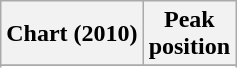<table class="wikitable sortable plainrowheaders">
<tr>
<th>Chart (2010)</th>
<th>Peak<br>position</th>
</tr>
<tr>
</tr>
<tr>
</tr>
</table>
